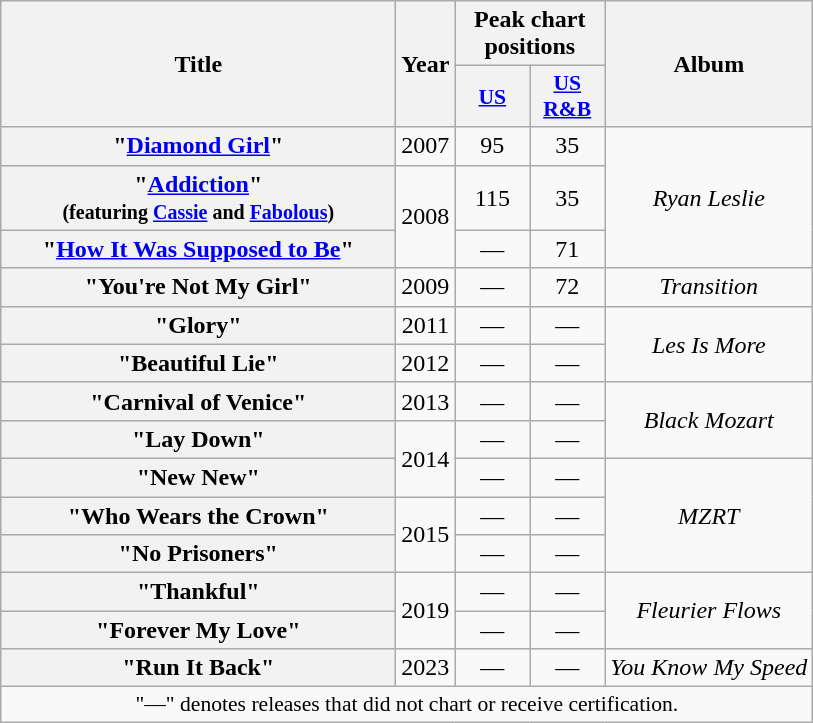<table class="wikitable plainrowheaders" style="text-align:center;">
<tr>
<th scope="col" rowspan="2" style="width:16em;">Title</th>
<th scope="col" rowspan="2">Year</th>
<th scope="col" colspan="2">Peak chart positions</th>
<th scope="col" rowspan="2">Album</th>
</tr>
<tr>
<th scope="col" style="width:3em;font-size:90%;"><a href='#'>US</a></th>
<th scope="col" style="width:3em;font-size:90%;"><a href='#'>US R&B</a></th>
</tr>
<tr>
<th scope="row">"<a href='#'>Diamond Girl</a>"</th>
<td rowspan="1">2007</td>
<td>95</td>
<td>35</td>
<td rowspan="3"><em>Ryan Leslie</em></td>
</tr>
<tr>
<th scope="row">"<a href='#'>Addiction</a>"<br><small>(featuring <a href='#'>Cassie</a> and <a href='#'>Fabolous</a>)</small></th>
<td rowspan="2">2008</td>
<td>115</td>
<td>35</td>
</tr>
<tr>
<th scope="row">"<a href='#'>How It Was Supposed to Be</a>"</th>
<td>—</td>
<td>71</td>
</tr>
<tr>
<th scope="row">"You're Not My Girl"</th>
<td rowspan="1">2009</td>
<td>—</td>
<td>72</td>
<td rowspan="1"><em>Transition</em></td>
</tr>
<tr>
<th scope="row">"Glory"</th>
<td rowspan="1">2011</td>
<td>—</td>
<td>—</td>
<td rowspan="2"><em>Les Is More</em></td>
</tr>
<tr>
<th scope="row">"Beautiful Lie"</th>
<td rowspan="1">2012</td>
<td>—</td>
<td>—</td>
</tr>
<tr>
<th scope="row">"Carnival of Venice"</th>
<td rowspan="1">2013</td>
<td>—</td>
<td>—</td>
<td rowspan="2"><em>Black Mozart</em></td>
</tr>
<tr>
<th scope="row">"Lay Down"</th>
<td rowspan="2">2014</td>
<td>—</td>
<td>—</td>
</tr>
<tr>
<th scope="row">"New New"</th>
<td>—</td>
<td>—</td>
<td rowspan="3"><em>MZRT</em></td>
</tr>
<tr>
<th scope="row">"Who Wears the Crown"</th>
<td rowspan="2">2015</td>
<td>—</td>
<td>—</td>
</tr>
<tr>
<th scope="row">"No Prisoners"</th>
<td>—</td>
<td>—</td>
</tr>
<tr>
<th scope="row">"Thankful"</th>
<td rowspan="2">2019</td>
<td>—</td>
<td>—</td>
<td rowspan="2"><em>Fleurier Flows</em></td>
</tr>
<tr>
<th scope="row">"Forever My Love"</th>
<td>—</td>
<td>—</td>
</tr>
<tr>
<th scope="row">"Run It Back"</th>
<td>2023</td>
<td>—</td>
<td>—</td>
<td><em>You Know My Speed</em></td>
</tr>
<tr>
<td colspan="14" style="font-size:90%">"—" denotes releases that did not chart or receive certification.</td>
</tr>
</table>
